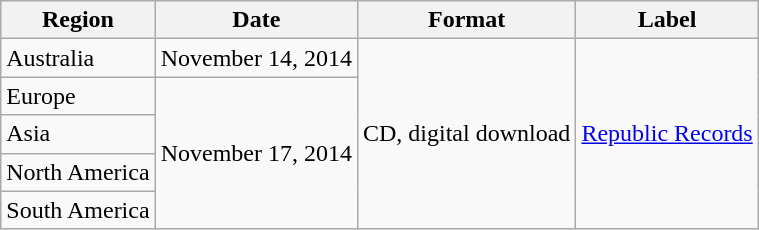<table class=wikitable>
<tr>
<th>Region</th>
<th>Date</th>
<th>Format</th>
<th>Label</th>
</tr>
<tr>
<td>Australia</td>
<td>November 14, 2014</td>
<td rowspan="5">CD, digital download</td>
<td rowspan="5"><a href='#'>Republic Records</a></td>
</tr>
<tr>
<td>Europe</td>
<td rowspan="4">November 17, 2014</td>
</tr>
<tr>
<td>Asia</td>
</tr>
<tr>
<td>North America</td>
</tr>
<tr>
<td>South America</td>
</tr>
</table>
